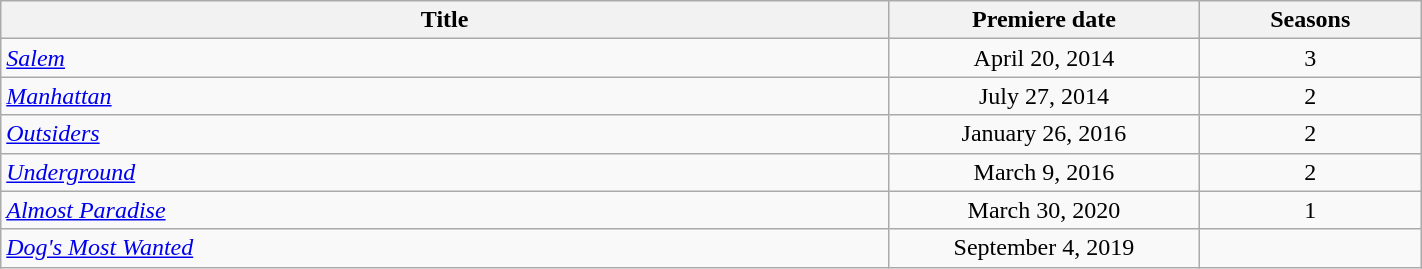<table class="wikitable plainrowheaders sortable" style="width:75%;text-align:center;">
<tr>
<th scope="col" style="width:40%;">Title</th>
<th scope="col" style="width:14%;">Premiere date</th>
<th scope="col" style="width:10%;">Seasons</th>
</tr>
<tr>
<td scope="row" style="text-align:left;"><em><a href='#'>Salem</a></em></td>
<td>April 20, 2014</td>
<td>3</td>
</tr>
<tr>
<td scope="row" style="text-align:left;"><em><a href='#'>Manhattan</a></em></td>
<td>July 27, 2014</td>
<td>2</td>
</tr>
<tr>
<td scope="row" style="text-align:left;"><em><a href='#'>Outsiders</a></em></td>
<td>January 26, 2016</td>
<td>2</td>
</tr>
<tr>
<td scope="row" style="text-align:left;"><em><a href='#'>Underground</a></em></td>
<td>March 9, 2016</td>
<td>2</td>
</tr>
<tr>
<td scope="row" style="text-align:left;"><em><a href='#'>Almost Paradise</a></em></td>
<td>March 30, 2020</td>
<td>1</td>
</tr>
<tr>
<td scope="row" style="text-align:left;"><em><a href='#'>Dog's Most Wanted</a></em></td>
<td>September 4, 2019</td>
</tr>
</table>
